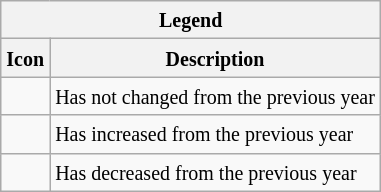<table class="wikitable">
<tr>
<th colspan="2"><small>Legend</small></th>
</tr>
<tr>
<th><small> Icon</small></th>
<th><small> Description</small></th>
</tr>
<tr>
<td></td>
<td><small>Has not changed from the previous year</small></td>
</tr>
<tr>
<td></td>
<td><small>Has increased from the previous year</small></td>
</tr>
<tr>
<td></td>
<td><small>Has decreased from the previous year</small></td>
</tr>
</table>
